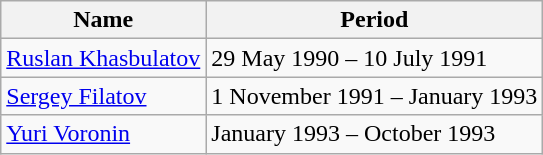<table class="wikitable">
<tr>
<th>Name</th>
<th>Period</th>
</tr>
<tr>
<td><a href='#'>Ruslan Khasbulatov</a></td>
<td>29 May 1990 – 10 July 1991</td>
</tr>
<tr>
<td><a href='#'>Sergey Filatov</a></td>
<td>1 November 1991 – January 1993</td>
</tr>
<tr>
<td><a href='#'>Yuri Voronin</a></td>
<td>January 1993 – October 1993</td>
</tr>
</table>
